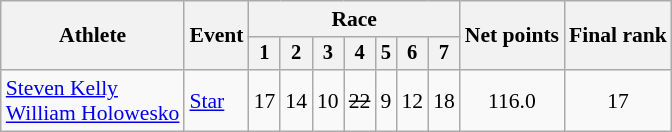<table class="wikitable" style="font-size:90%">
<tr>
<th rowspan="2">Athlete</th>
<th rowspan="2">Event</th>
<th colspan=7>Race</th>
<th rowspan=2>Net points</th>
<th rowspan=2>Final rank</th>
</tr>
<tr style="font-size:95%">
<th>1</th>
<th>2</th>
<th>3</th>
<th>4</th>
<th>5</th>
<th>6</th>
<th>7</th>
</tr>
<tr align=center>
<td align=left><a href='#'>Steven Kelly</a><br><a href='#'>William Holowesko</a></td>
<td align=left><a href='#'>Star</a></td>
<td>17</td>
<td>14</td>
<td>10</td>
<td><s>22</s></td>
<td>9</td>
<td>12</td>
<td>18</td>
<td>116.0</td>
<td>17</td>
</tr>
</table>
